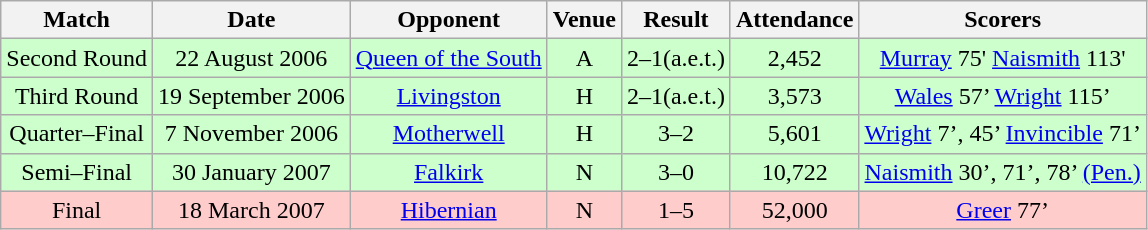<table class="wikitable" style="font-size:100%; text-align:center">
<tr>
<th>Match</th>
<th>Date</th>
<th>Opponent</th>
<th>Venue</th>
<th>Result</th>
<th>Attendance</th>
<th>Scorers</th>
</tr>
<tr style="background: #CCFFCC;">
<td>Second Round</td>
<td>22 August 2006</td>
<td><a href='#'>Queen of the South</a></td>
<td>A</td>
<td>2–1(a.e.t.)</td>
<td>2,452</td>
<td><a href='#'>Murray</a> 75' <a href='#'>Naismith</a> 113'</td>
</tr>
<tr style="background: #CCFFCC;">
<td>Third Round</td>
<td>19 September 2006</td>
<td><a href='#'>Livingston</a></td>
<td>H</td>
<td>2–1(a.e.t.)</td>
<td>3,573</td>
<td><a href='#'>Wales</a> 57’ <a href='#'>Wright</a> 115’</td>
</tr>
<tr style="background: #CCFFCC;">
<td>Quarter–Final</td>
<td>7 November 2006</td>
<td><a href='#'>Motherwell</a></td>
<td>H</td>
<td>3–2</td>
<td>5,601</td>
<td><a href='#'>Wright</a> 7’, 45’ <a href='#'>Invincible</a> 71’</td>
</tr>
<tr style="background: #CCFFCC;">
<td>Semi–Final</td>
<td>30 January 2007</td>
<td><a href='#'>Falkirk</a></td>
<td>N</td>
<td>3–0</td>
<td>10,722</td>
<td><a href='#'>Naismith</a> 30’, 71’, 78’ <a href='#'>(Pen.)</a></td>
</tr>
<tr style="background: #FFCCCC;">
<td>Final</td>
<td>18 March 2007</td>
<td><a href='#'>Hibernian</a></td>
<td>N</td>
<td>1–5</td>
<td>52,000</td>
<td><a href='#'>Greer</a> 77’</td>
</tr>
</table>
